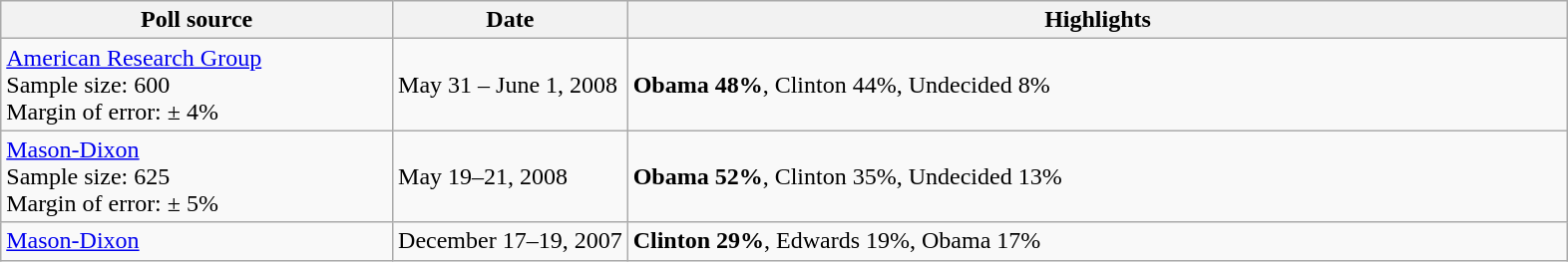<table class="wikitable sortable">
<tr>
<th width="25%">Poll source</th>
<th width="15%">Date</th>
<th width="60%">Highlights</th>
</tr>
<tr>
<td><a href='#'>American Research Group</a><br>Sample size: 600<br>
Margin of error: ± 4%</td>
<td>May 31 – June 1, 2008</td>
<td><strong>Obama 48%</strong>, Clinton 44%, Undecided 8%</td>
</tr>
<tr>
<td><a href='#'>Mason-Dixon</a><br>Sample size: 625<br>
Margin of error: ± 5%</td>
<td>May 19–21, 2008</td>
<td><strong>Obama 52%</strong>, Clinton 35%, Undecided 13%</td>
</tr>
<tr>
<td><a href='#'>Mason-Dixon</a></td>
<td>December 17–19, 2007</td>
<td><strong>Clinton 29%</strong>, Edwards 19%, Obama 17%</td>
</tr>
</table>
